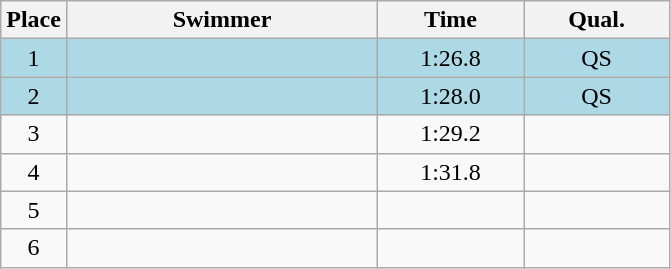<table class=wikitable style="text-align:center">
<tr>
<th>Place</th>
<th width=200>Swimmer</th>
<th width=90>Time</th>
<th width=90>Qual.</th>
</tr>
<tr bgcolor=lightblue>
<td>1</td>
<td align=left></td>
<td>1:26.8</td>
<td>QS</td>
</tr>
<tr bgcolor=lightblue>
<td>2</td>
<td align=left></td>
<td>1:28.0</td>
<td>QS</td>
</tr>
<tr>
<td>3</td>
<td align=left></td>
<td>1:29.2</td>
<td></td>
</tr>
<tr>
<td>4</td>
<td align=left></td>
<td>1:31.8</td>
<td></td>
</tr>
<tr>
<td>5</td>
<td align=left></td>
<td></td>
<td></td>
</tr>
<tr>
<td>6</td>
<td align=left></td>
<td></td>
<td></td>
</tr>
</table>
